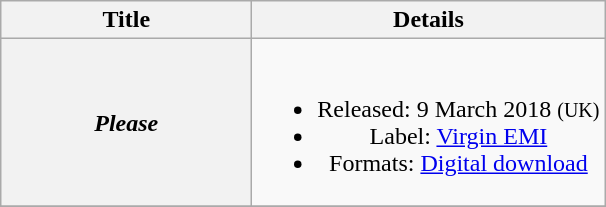<table class="wikitable plainrowheaders" style="text-align:center">
<tr>
<th scope="col" style="width:10em;">Title</th>
<th scope="col">Details</th>
</tr>
<tr>
<th scope="row"><em>Please</em></th>
<td><br><ul><li>Released: 9 March 2018 <small>(UK)</small></li><li>Label: <a href='#'>Virgin EMI</a></li><li>Formats: <a href='#'>Digital download</a></li></ul></td>
</tr>
<tr>
</tr>
</table>
